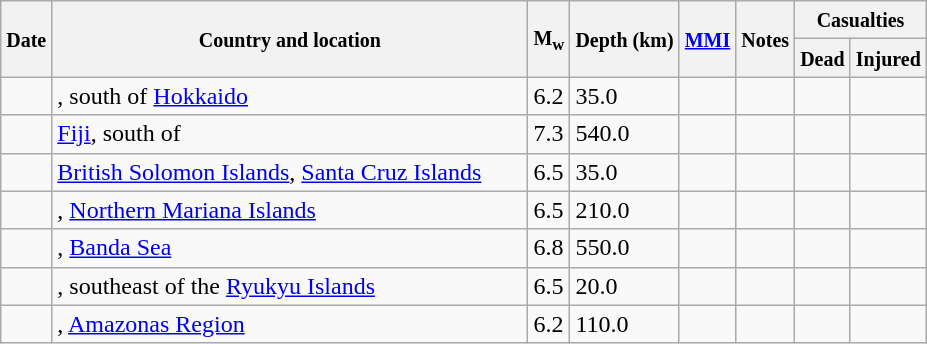<table class="wikitable sortable sort-under" style="border:1px black; margin-left:1em;">
<tr>
<th rowspan="2"><small>Date</small></th>
<th rowspan="2" style="width: 310px"><small>Country and location</small></th>
<th rowspan="2"><small>M<sub>w</sub></small></th>
<th rowspan="2"><small>Depth (km)</small></th>
<th rowspan="2"><small><a href='#'>MMI</a></small></th>
<th rowspan="2" class="unsortable"><small>Notes</small></th>
<th colspan="2"><small>Casualties</small></th>
</tr>
<tr>
<th><small>Dead</small></th>
<th><small>Injured</small></th>
</tr>
<tr>
<td></td>
<td>, south of <a href='#'>Hokkaido</a></td>
<td>6.2</td>
<td>35.0</td>
<td></td>
<td></td>
<td></td>
<td></td>
</tr>
<tr>
<td></td>
<td> <a href='#'>Fiji</a>, south of</td>
<td>7.3</td>
<td>540.0</td>
<td></td>
<td></td>
<td></td>
<td></td>
</tr>
<tr>
<td></td>
<td> <a href='#'>British Solomon Islands</a>, <a href='#'>Santa Cruz Islands</a></td>
<td>6.5</td>
<td>35.0</td>
<td></td>
<td></td>
<td></td>
<td></td>
</tr>
<tr>
<td></td>
<td>, <a href='#'>Northern Mariana Islands</a></td>
<td>6.5</td>
<td>210.0</td>
<td></td>
<td></td>
<td></td>
<td></td>
</tr>
<tr>
<td></td>
<td>, <a href='#'>Banda Sea</a></td>
<td>6.8</td>
<td>550.0</td>
<td></td>
<td></td>
<td></td>
<td></td>
</tr>
<tr>
<td></td>
<td>, southeast of the <a href='#'>Ryukyu Islands</a></td>
<td>6.5</td>
<td>20.0</td>
<td></td>
<td></td>
<td></td>
<td></td>
</tr>
<tr>
<td></td>
<td>, <a href='#'>Amazonas Region</a></td>
<td>6.2</td>
<td>110.0</td>
<td></td>
<td></td>
<td></td>
<td></td>
</tr>
</table>
